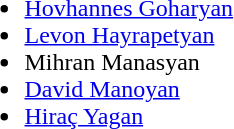<table>
<tr>
<td><strong></strong><br><ul><li><a href='#'>Hovhannes Goharyan</a></li><li><a href='#'>Levon Hayrapetyan</a></li><li>Mihran Manasyan</li><li><a href='#'>David Manoyan</a></li><li><a href='#'>Hiraç Yagan</a></li></ul></td>
</tr>
</table>
